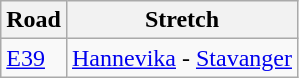<table class="wikitable sortable">
<tr>
<th>Road</th>
<th>Stretch</th>
</tr>
<tr>
<td><a href='#'>E39</a></td>
<td><a href='#'>Hannevika</a> - <a href='#'>Stavanger</a></td>
</tr>
</table>
